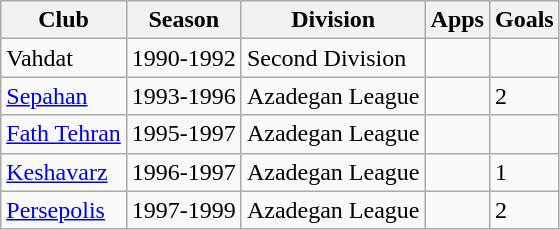<table class="wikitable">
<tr>
<th>Club</th>
<th>Season</th>
<th>Division</th>
<th>Apps</th>
<th>Goals</th>
</tr>
<tr>
<td>Vahdat</td>
<td>1990-1992</td>
<td>Second Division</td>
<td></td>
<td></td>
</tr>
<tr>
<td><a href='#'>Sepahan</a></td>
<td>1993-1996</td>
<td>Azadegan League</td>
<td></td>
<td>2</td>
</tr>
<tr>
<td><a href='#'>Fath Tehran</a></td>
<td>1995-1997</td>
<td>Azadegan League</td>
<td></td>
<td></td>
</tr>
<tr>
<td><a href='#'>Keshavarz</a></td>
<td>1996-1997</td>
<td>Azadegan League</td>
<td></td>
<td>1</td>
</tr>
<tr>
<td><a href='#'>Persepolis</a></td>
<td>1997-1999</td>
<td>Azadegan League</td>
<td></td>
<td>2</td>
</tr>
</table>
